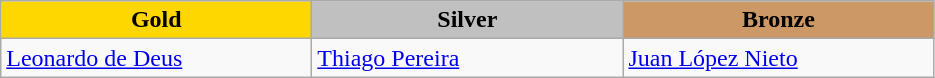<table class="wikitable" style="text-align:left">
<tr align="center">
<td width=200 bgcolor=gold><strong>Gold</strong></td>
<td width=200 bgcolor=silver><strong>Silver</strong></td>
<td width=200 bgcolor=CC9966><strong>Bronze</strong></td>
</tr>
<tr>
<td><a href='#'>Leonardo de Deus</a><br><em></em></td>
<td><a href='#'>Thiago Pereira</a><br><em></em></td>
<td><a href='#'>Juan López Nieto</a><br><em></em></td>
</tr>
</table>
